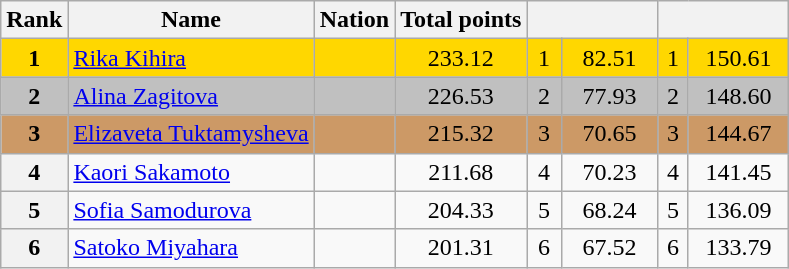<table class="wikitable sortable">
<tr>
<th>Rank</th>
<th>Name</th>
<th>Nation</th>
<th>Total points</th>
<th colspan="2" width="80px"></th>
<th colspan="2" width="80px"></th>
</tr>
<tr bgcolor="gold">
<td align="center"><strong>1</strong></td>
<td><a href='#'>Rika Kihira</a></td>
<td></td>
<td align="center">233.12</td>
<td align="center">1</td>
<td align="center">82.51</td>
<td align="center">1</td>
<td align="center">150.61</td>
</tr>
<tr bgcolor="silver">
<td align="center"><strong>2</strong></td>
<td><a href='#'>Alina Zagitova</a></td>
<td></td>
<td align="center">226.53</td>
<td align="center">2</td>
<td align="center">77.93</td>
<td align="center">2</td>
<td align="center">148.60</td>
</tr>
<tr bgcolor="cc9966">
<td align="center"><strong>3</strong></td>
<td><a href='#'>Elizaveta Tuktamysheva</a></td>
<td></td>
<td align="center">215.32</td>
<td align="center">3</td>
<td align="center">70.65</td>
<td align="center">3</td>
<td align="center">144.67</td>
</tr>
<tr>
<th>4</th>
<td><a href='#'>Kaori Sakamoto</a></td>
<td></td>
<td align="center">211.68</td>
<td align="center">4</td>
<td align="center">70.23</td>
<td align="center">4</td>
<td align="center">141.45</td>
</tr>
<tr>
<th>5</th>
<td><a href='#'>Sofia Samodurova</a></td>
<td></td>
<td align="center">204.33</td>
<td align="center">5</td>
<td align="center">68.24</td>
<td align="center">5</td>
<td align="center">136.09</td>
</tr>
<tr>
<th>6</th>
<td><a href='#'>Satoko Miyahara</a></td>
<td></td>
<td align="center">201.31</td>
<td align="center">6</td>
<td align="center">67.52</td>
<td align="center">6</td>
<td align="center">133.79</td>
</tr>
</table>
